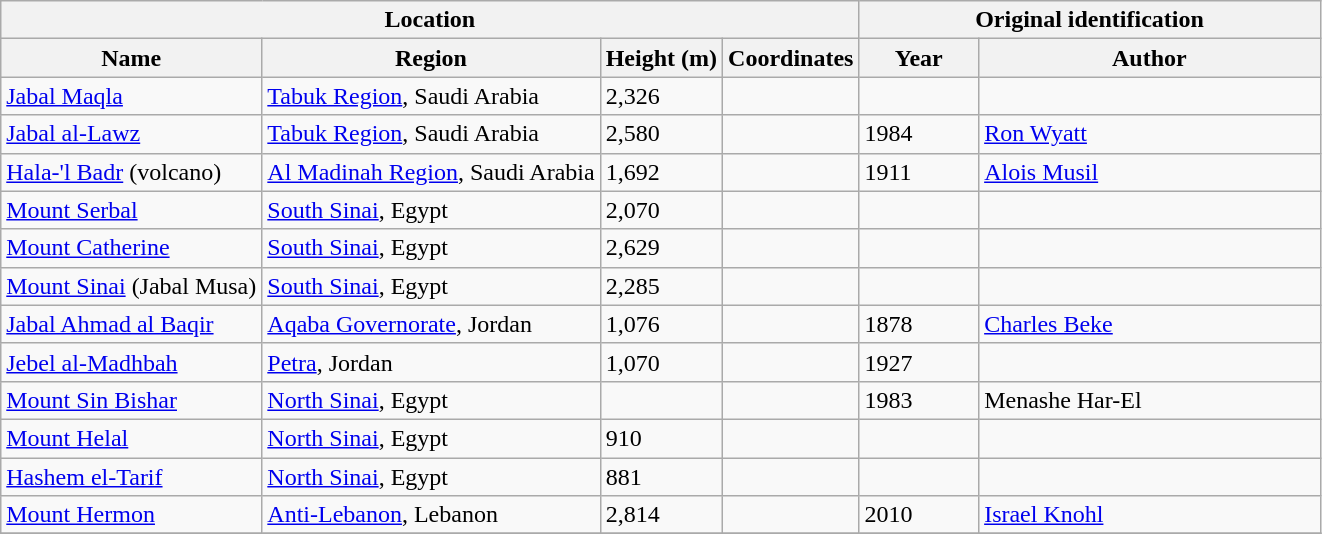<table class="wikitable">
<tr>
<th colspan="4" style="width: 300px;">Location</th>
<th colspan="2" style="width: 300px;">Original identification</th>
</tr>
<tr>
<th scope="col">Name</th>
<th scope="col">Region</th>
<th scope="col">Height (m)</th>
<th scope="col">Coordinates</th>
<th scope="col">Year</th>
<th scope="col">Author</th>
</tr>
<tr>
<td><a href='#'>Jabal Maqla</a></td>
<td><a href='#'>Tabuk Region</a>, Saudi Arabia</td>
<td>2,326</td>
<td></td>
<td></td>
<td></td>
</tr>
<tr>
<td><a href='#'>Jabal al-Lawz</a></td>
<td><a href='#'>Tabuk Region</a>, Saudi Arabia</td>
<td>2,580</td>
<td></td>
<td>1984</td>
<td><a href='#'>Ron Wyatt</a></td>
</tr>
<tr>
<td><a href='#'>Hala-'l Badr</a> (volcano)</td>
<td><a href='#'>Al Madinah Region</a>, Saudi Arabia</td>
<td>1,692</td>
<td></td>
<td>1911</td>
<td><a href='#'>Alois Musil</a></td>
</tr>
<tr>
<td><a href='#'>Mount Serbal</a></td>
<td><a href='#'>South Sinai</a>, Egypt</td>
<td>2,070</td>
<td></td>
<td></td>
<td></td>
</tr>
<tr>
<td><a href='#'>Mount Catherine</a></td>
<td><a href='#'>South Sinai</a>, Egypt</td>
<td>2,629</td>
<td></td>
<td></td>
<td></td>
</tr>
<tr>
<td><a href='#'>Mount Sinai</a> (Jabal Musa)</td>
<td><a href='#'>South Sinai</a>, Egypt</td>
<td>2,285</td>
<td></td>
<td></td>
<td></td>
</tr>
<tr>
<td><a href='#'>Jabal Ahmad al Baqir</a></td>
<td><a href='#'>Aqaba Governorate</a>, Jordan</td>
<td>1,076</td>
<td></td>
<td>1878</td>
<td><a href='#'>Charles Beke</a></td>
</tr>
<tr>
<td><a href='#'>Jebel al-Madhbah</a></td>
<td><a href='#'>Petra</a>, Jordan</td>
<td>1,070</td>
<td></td>
<td>1927</td>
<td></td>
</tr>
<tr>
<td><a href='#'>Mount Sin Bishar</a></td>
<td><a href='#'>North Sinai</a>, Egypt</td>
<td></td>
<td></td>
<td>1983</td>
<td>Menashe Har-El</td>
</tr>
<tr>
<td><a href='#'>Mount Helal</a></td>
<td><a href='#'>North Sinai</a>, Egypt</td>
<td>910</td>
<td></td>
<td></td>
<td></td>
</tr>
<tr>
<td><a href='#'>Hashem el-Tarif</a></td>
<td><a href='#'>North Sinai</a>, Egypt</td>
<td>881</td>
<td></td>
<td></td>
<td></td>
</tr>
<tr>
<td><a href='#'>Mount Hermon</a></td>
<td><a href='#'>Anti-Lebanon</a>, Lebanon</td>
<td>2,814</td>
<td></td>
<td>2010</td>
<td><a href='#'>Israel Knohl</a></td>
</tr>
<tr>
</tr>
</table>
